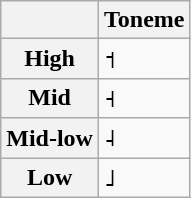<table class="wikitable">
<tr>
<th></th>
<th>Toneme</th>
</tr>
<tr>
<th>High</th>
<td>˦</td>
</tr>
<tr>
<th>Mid</th>
<td>˧</td>
</tr>
<tr>
<th>Mid-low</th>
<td>˨</td>
</tr>
<tr>
<th>Low</th>
<td>˩</td>
</tr>
</table>
